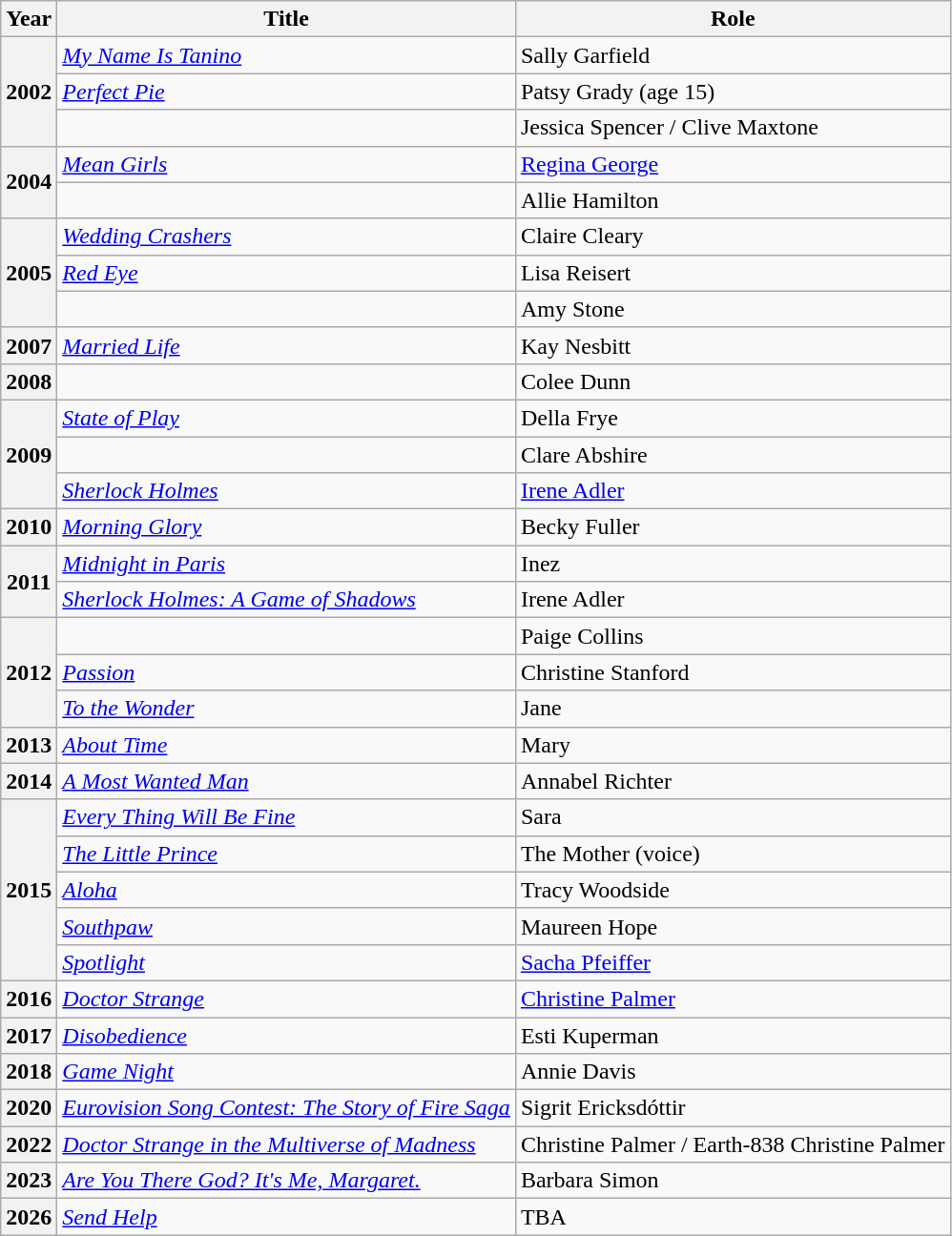<table class="wikitable plainrowheaders sortable">
<tr>
<th scope="col">Year</th>
<th scope="col">Title</th>
<th scope="col">Role</th>
</tr>
<tr>
<th rowspan="3" scope="row">2002</th>
<td><em><a href='#'>My Name Is Tanino</a></em></td>
<td>Sally Garfield</td>
</tr>
<tr>
<td><em><a href='#'>Perfect Pie</a></em></td>
<td>Patsy Grady (age 15)</td>
</tr>
<tr>
<td><em></em></td>
<td>Jessica Spencer / Clive Maxtone</td>
</tr>
<tr>
<th rowspan="2" scope="row">2004</th>
<td><em><a href='#'>Mean Girls</a></em></td>
<td><a href='#'>Regina George</a></td>
</tr>
<tr>
<td><em></em></td>
<td>Allie Hamilton</td>
</tr>
<tr>
<th rowspan="3" scope="row">2005</th>
<td><em><a href='#'>Wedding Crashers</a></em></td>
<td>Claire Cleary</td>
</tr>
<tr>
<td><em><a href='#'>Red Eye</a></em></td>
<td>Lisa Reisert</td>
</tr>
<tr>
<td><em></em></td>
<td>Amy Stone</td>
</tr>
<tr>
<th scope="row">2007</th>
<td><em><a href='#'>Married Life</a></em></td>
<td>Kay Nesbitt</td>
</tr>
<tr>
<th scope="row">2008</th>
<td><em></em></td>
<td>Colee Dunn</td>
</tr>
<tr>
<th rowspan="3" scope="row">2009</th>
<td><em><a href='#'>State of Play</a></em></td>
<td>Della Frye</td>
</tr>
<tr>
<td><em></em></td>
<td>Clare Abshire</td>
</tr>
<tr>
<td><em><a href='#'>Sherlock Holmes</a></em></td>
<td><a href='#'>Irene Adler</a></td>
</tr>
<tr>
<th scope="row">2010</th>
<td><em><a href='#'>Morning Glory</a></em></td>
<td>Becky Fuller</td>
</tr>
<tr>
<th rowspan="2" scope="row">2011</th>
<td><em><a href='#'>Midnight in Paris</a></em></td>
<td>Inez</td>
</tr>
<tr>
<td><em><a href='#'>Sherlock Holmes: A Game of Shadows</a></em></td>
<td>Irene Adler</td>
</tr>
<tr>
<th rowspan="3" scope="row">2012</th>
<td><em></em></td>
<td>Paige Collins</td>
</tr>
<tr>
<td><em><a href='#'>Passion</a></em></td>
<td>Christine Stanford</td>
</tr>
<tr>
<td><em><a href='#'>To the Wonder</a></em></td>
<td>Jane</td>
</tr>
<tr>
<th scope="row">2013</th>
<td><em><a href='#'>About Time</a></em></td>
<td>Mary</td>
</tr>
<tr>
<th scope="row">2014</th>
<td data-sort-value="Most Wanted Man, A"><em><a href='#'>A Most Wanted Man</a></em></td>
<td>Annabel Richter</td>
</tr>
<tr>
<th rowspan="5" scope="row">2015</th>
<td><em><a href='#'>Every Thing Will Be Fine</a></em></td>
<td>Sara</td>
</tr>
<tr>
<td data-sort-value="Little Prince, The"><em><a href='#'>The Little Prince</a></em></td>
<td>The Mother (voice)</td>
</tr>
<tr>
<td><em><a href='#'>Aloha</a></em></td>
<td>Tracy Woodside</td>
</tr>
<tr>
<td><em><a href='#'>Southpaw</a></em></td>
<td>Maureen Hope</td>
</tr>
<tr>
<td><em><a href='#'>Spotlight</a></em></td>
<td><a href='#'>Sacha Pfeiffer</a></td>
</tr>
<tr>
<th scope="row">2016</th>
<td><em><a href='#'>Doctor Strange</a></em></td>
<td><a href='#'>Christine Palmer</a></td>
</tr>
<tr>
<th scope="row">2017</th>
<td><em><a href='#'>Disobedience</a></em></td>
<td>Esti Kuperman</td>
</tr>
<tr>
<th scope="row">2018</th>
<td><em><a href='#'>Game Night</a></em></td>
<td>Annie Davis</td>
</tr>
<tr>
<th scope="row">2020</th>
<td><em><a href='#'>Eurovision Song Contest: The Story of Fire Saga</a></em></td>
<td>Sigrit Ericksdóttir</td>
</tr>
<tr>
<th scope="row">2022</th>
<td><em><a href='#'>Doctor Strange in the Multiverse of Madness</a></em></td>
<td>Christine Palmer / Earth-838 Christine Palmer</td>
</tr>
<tr>
<th scope="row">2023</th>
<td><em><a href='#'>Are You There God? It's Me, Margaret.</a></em></td>
<td>Barbara Simon</td>
</tr>
<tr>
<th scope="row">2026</th>
<td><em><a href='#'>Send Help</a></em></td>
<td>TBA</td>
</tr>
</table>
